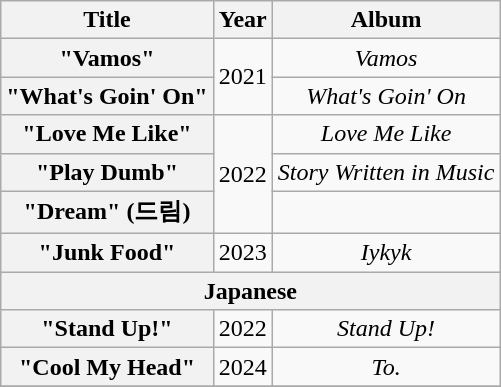<table class="wikitable plainrowheaders" style="text-align:center">
<tr>
<th scope="col">Title</th>
<th scope="col">Year</th>
<th scope="col">Album</th>
</tr>
<tr>
<th scope="row">"Vamos"</th>
<td rowspan="2">2021</td>
<td><em>Vamos</em></td>
</tr>
<tr>
<th scope="row">"What's Goin' On"</th>
<td><em>What's Goin' On</em></td>
</tr>
<tr>
<th scope="row">"Love Me Like"</th>
<td rowspan="3">2022</td>
<td><em>Love Me Like</em></td>
</tr>
<tr>
<th scope="row">"Play Dumb"</th>
<td><em>Story Written in Music</em></td>
</tr>
<tr>
<th scope="row">"Dream" (드림)</th>
<td></td>
</tr>
<tr>
<th scope="row">"Junk Food"</th>
<td>2023</td>
<td><em>Iykyk</em></td>
</tr>
<tr>
<th scope="col" colspan="5">Japanese</th>
</tr>
<tr>
<th scope="row">"Stand Up!"</th>
<td>2022</td>
<td><em>Stand Up!</em></td>
</tr>
<tr>
<th scope="row">"Cool My Head"</th>
<td>2024</td>
<td><em>To.</em></td>
</tr>
<tr>
</tr>
</table>
